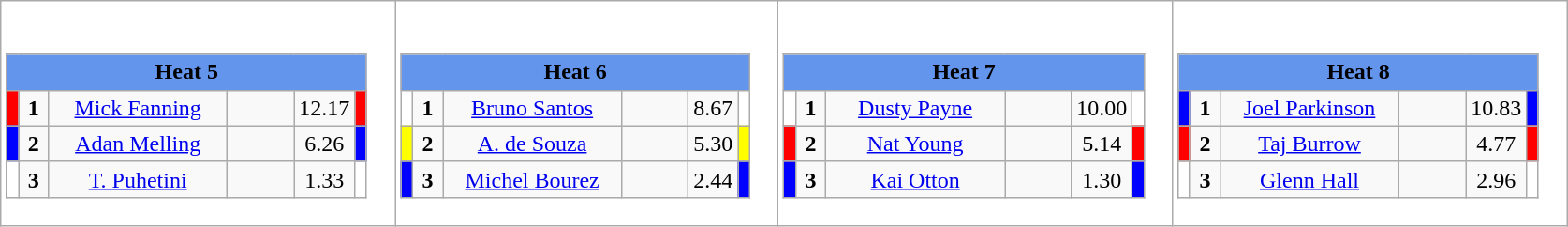<table class="wikitable" style="background:#fff;">
<tr>
<td><div><br><table class="wikitable">
<tr>
<td colspan="6"  style="text-align:center; background:#6495ed;"><strong>Heat 5</strong></td>
</tr>
<tr>
<td style="width:01px; background: #f00;"></td>
<td style="width:14px; text-align:center;"><strong>1</strong></td>
<td style="width:120px; text-align:center;"><a href='#'>Mick Fanning</a></td>
<td style="width:40px; text-align:center;"></td>
<td style="width:20px; text-align:center;">12.17</td>
<td style="width:01px; background: #f00;"></td>
</tr>
<tr>
<td style="width:01px; background: #00f;"></td>
<td style="width:14px; text-align:center;"><strong>2</strong></td>
<td style="width:120px; text-align:center;"><a href='#'>Adan Melling</a></td>
<td style="width:40px; text-align:center;"></td>
<td style="width:20px; text-align:center;">6.26</td>
<td style="width:01px; background: #00f;"></td>
</tr>
<tr>
<td style="width:01px; background: #fff;"></td>
<td style="width:14px; text-align:center;"><strong>3</strong></td>
<td style="width:120px; text-align:center;"><a href='#'>T. Puhetini</a></td>
<td style="width:40px; text-align:center;"></td>
<td style="width:20px; text-align:center;">1.33</td>
<td style="width:01px; background: #fff;"></td>
</tr>
</table>
</div></td>
<td><div><br><table class="wikitable">
<tr>
<td colspan="6"  style="text-align:center; background:#6495ed;"><strong>Heat 6</strong></td>
</tr>
<tr>
<td style="width:01px; background: #fff;"></td>
<td style="width:14px; text-align:center;"><strong>1</strong></td>
<td style="width:120px; text-align:center;"><a href='#'>Bruno Santos</a></td>
<td style="width:40px; text-align:center;"></td>
<td style="width:20px; text-align:center;">8.67</td>
<td style="width:01px; background: #fff;"></td>
</tr>
<tr>
<td style="width:01px; background: #ff0;"></td>
<td style="width:14px; text-align:center;"><strong>2</strong></td>
<td style="width:120px; text-align:center;"><a href='#'>A. de Souza</a></td>
<td style="width:40px; text-align:center;"></td>
<td style="width:20px; text-align:center;">5.30</td>
<td style="width:01px; background: #ff0;"></td>
</tr>
<tr>
<td style="width:01px; background: #00f;"></td>
<td style="width:14px; text-align:center;"><strong>3</strong></td>
<td style="width:120px; text-align:center;"><a href='#'>Michel Bourez</a></td>
<td style="width:40px; text-align:center;"></td>
<td style="width:20px; text-align:center;">2.44</td>
<td style="width:01px; background: #00f;"></td>
</tr>
</table>
</div></td>
<td><div><br><table class="wikitable">
<tr>
<td colspan="6"  style="text-align:center; background:#6495ed;"><strong>Heat 7</strong></td>
</tr>
<tr>
<td style="width:01px; background: #fff;"></td>
<td style="width:14px; text-align:center;"><strong>1</strong></td>
<td style="width:120px; text-align:center;"><a href='#'>Dusty Payne</a></td>
<td style="width:40px; text-align:center;"></td>
<td style="width:20px; text-align:center;">10.00</td>
<td style="width:01px; background: #fff;"></td>
</tr>
<tr>
<td style="width:01px; background: #f00;"></td>
<td style="width:14px; text-align:center;"><strong>2</strong></td>
<td style="width:120px; text-align:center;"><a href='#'>Nat Young</a></td>
<td style="width:40px; text-align:center;"></td>
<td style="width:20px; text-align:center;">5.14</td>
<td style="width:01px; background: #f00;"></td>
</tr>
<tr>
<td style="width:01px; background: #00f;"></td>
<td style="width:14px; text-align:center;"><strong>3</strong></td>
<td style="width:120px; text-align:center;"><a href='#'>Kai Otton</a></td>
<td style="width:40px; text-align:center;"></td>
<td style="width:20px; text-align:center;">1.30</td>
<td style="width:01px; background: #00f;"></td>
</tr>
</table>
</div></td>
<td><div><br><table class="wikitable">
<tr>
<td colspan="6"  style="text-align:center; background:#6495ed;"><strong>Heat 8</strong></td>
</tr>
<tr>
<td style="width:01px; background: #00f;"></td>
<td style="width:14px; text-align:center;"><strong>1</strong></td>
<td style="width:120px; text-align:center;"><a href='#'>Joel Parkinson</a></td>
<td style="width:40px; text-align:center;"></td>
<td style="width:20px; text-align:center;">10.83</td>
<td style="width:01px; background: #00f;"></td>
</tr>
<tr>
<td style="width:01px; background: #f00;"></td>
<td style="width:14px; text-align:center;"><strong>2</strong></td>
<td style="width:120px; text-align:center;"><a href='#'>Taj Burrow</a></td>
<td style="width:40px; text-align:center;"></td>
<td style="width:20px; text-align:center;">4.77</td>
<td style="width:01px; background: #f00;"></td>
</tr>
<tr>
<td style="width:01px; background: #fff;"></td>
<td style="width:14px; text-align:center;"><strong>3</strong></td>
<td style="width:120px; text-align:center;"><a href='#'>Glenn Hall</a></td>
<td style="width:40px; text-align:center;"></td>
<td style="width:20px; text-align:center;">2.96</td>
<td style="width:01px; background: #fff;"></td>
</tr>
</table>
</div></td>
</tr>
</table>
